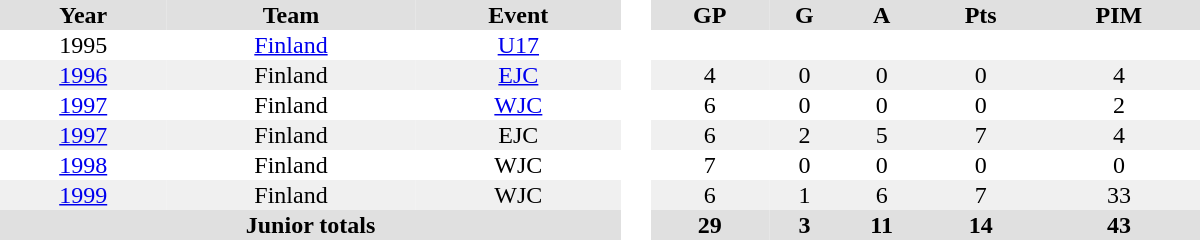<table border="0" cellpadding="1" cellspacing="0" style="text-align:center; width:50em">
<tr ALIGN="center" bgcolor="#e0e0e0">
<th>Year</th>
<th>Team</th>
<th>Event</th>
<th rowspan="99" bgcolor="#ffffff"> </th>
<th>GP</th>
<th>G</th>
<th>A</th>
<th>Pts</th>
<th>PIM</th>
</tr>
<tr>
<td>1995</td>
<td><a href='#'>Finland</a></td>
<td><a href='#'>U17</a></td>
<td></td>
<td></td>
<td></td>
<td></td>
<td></td>
</tr>
<tr bgcolor="#f0f0f0">
<td><a href='#'>1996</a></td>
<td>Finland</td>
<td><a href='#'>EJC</a></td>
<td>4</td>
<td>0</td>
<td>0</td>
<td>0</td>
<td>4</td>
</tr>
<tr>
<td><a href='#'>1997</a></td>
<td>Finland</td>
<td><a href='#'>WJC</a></td>
<td>6</td>
<td>0</td>
<td>0</td>
<td>0</td>
<td>2</td>
</tr>
<tr bgcolor="#f0f0f0">
<td><a href='#'>1997</a></td>
<td>Finland</td>
<td>EJC</td>
<td>6</td>
<td>2</td>
<td>5</td>
<td>7</td>
<td>4</td>
</tr>
<tr>
<td><a href='#'>1998</a></td>
<td>Finland</td>
<td>WJC</td>
<td>7</td>
<td>0</td>
<td>0</td>
<td>0</td>
<td>0</td>
</tr>
<tr bgcolor="#f0f0f0">
<td><a href='#'>1999</a></td>
<td>Finland</td>
<td>WJC</td>
<td>6</td>
<td>1</td>
<td>6</td>
<td>7</td>
<td>33</td>
</tr>
<tr bgcolor="#e0e0e0">
<th colspan="3">Junior totals</th>
<th>29</th>
<th>3</th>
<th>11</th>
<th>14</th>
<th>43</th>
</tr>
</table>
